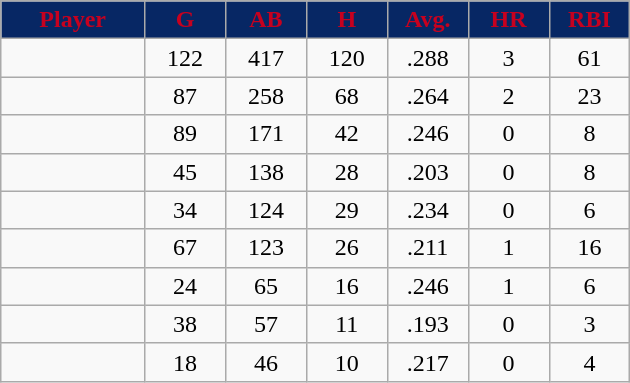<table class="wikitable sortable">
<tr>
<th style="background:#072764;color:#c6011f;" width="16%">Player</th>
<th style="background:#072764;color:#c6011f;" width="9%">G</th>
<th style="background:#072764;color:#c6011f;" width="9%">AB</th>
<th style="background:#072764;color:#c6011f;" width="9%">H</th>
<th style="background:#072764;color:#c6011f;" width="9%">Avg.</th>
<th style="background:#072764;color:#c6011f;" width="9%">HR</th>
<th style="background:#072764;color:#c6011f;" width="9%">RBI</th>
</tr>
<tr align="center">
<td></td>
<td>122</td>
<td>417</td>
<td>120</td>
<td>.288</td>
<td>3</td>
<td>61</td>
</tr>
<tr align="center">
<td></td>
<td>87</td>
<td>258</td>
<td>68</td>
<td>.264</td>
<td>2</td>
<td>23</td>
</tr>
<tr align="center">
<td></td>
<td>89</td>
<td>171</td>
<td>42</td>
<td>.246</td>
<td>0</td>
<td>8</td>
</tr>
<tr align="center">
<td></td>
<td>45</td>
<td>138</td>
<td>28</td>
<td>.203</td>
<td>0</td>
<td>8</td>
</tr>
<tr align="center">
<td></td>
<td>34</td>
<td>124</td>
<td>29</td>
<td>.234</td>
<td>0</td>
<td>6</td>
</tr>
<tr align="center">
<td></td>
<td>67</td>
<td>123</td>
<td>26</td>
<td>.211</td>
<td>1</td>
<td>16</td>
</tr>
<tr align="center">
<td></td>
<td>24</td>
<td>65</td>
<td>16</td>
<td>.246</td>
<td>1</td>
<td>6</td>
</tr>
<tr align="center">
<td></td>
<td>38</td>
<td>57</td>
<td>11</td>
<td>.193</td>
<td>0</td>
<td>3</td>
</tr>
<tr align="center">
<td></td>
<td>18</td>
<td>46</td>
<td>10</td>
<td>.217</td>
<td>0</td>
<td>4</td>
</tr>
</table>
